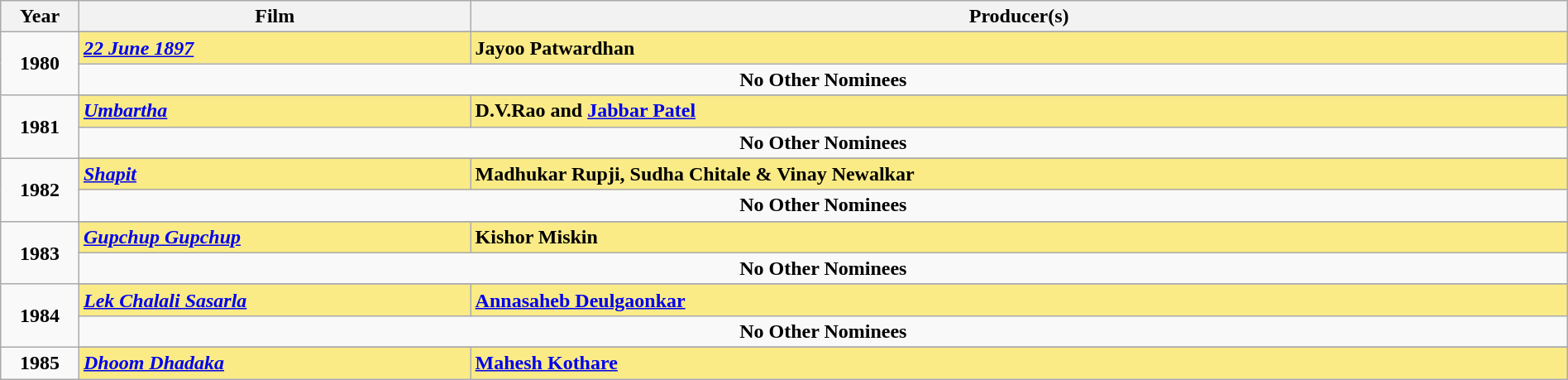<table class="wikitable" style="width:100%">
<tr>
<th width="5%">Year</th>
<th width="25%">Film</th>
<th width="70%">Producer(s)</th>
</tr>
<tr>
<td rowspan="3" style="text-align:center"><strong>1980</strong></td>
</tr>
<tr style="background:#FAEB86">
<td><strong><em><a href='#'>22 June 1897</a></em></strong></td>
<td><strong>Jayoo Patwardhan</strong></td>
</tr>
<tr>
<td colspan="2" style="text-align:center"><strong>No Other Nominees</strong></td>
</tr>
<tr>
<td rowspan="3" style="text-align:center"><strong>1981</strong></td>
</tr>
<tr style="background:#FAEB86">
<td><strong><em><a href='#'>Umbartha</a></em></strong></td>
<td><strong>D.V.Rao and <a href='#'>Jabbar Patel</a></strong></td>
</tr>
<tr>
<td colspan="2" style="text-align:center"><strong>No Other Nominees</strong></td>
</tr>
<tr>
<td rowspan="3" style="text-align:center"><strong>1982</strong></td>
</tr>
<tr style="background:#FAEB86">
<td><strong><em><a href='#'>Shapit</a></em></strong></td>
<td><strong>Madhukar Rupji, Sudha Chitale & Vinay Newalkar</strong></td>
</tr>
<tr>
<td colspan="2" style="text-align:center"><strong>No Other Nominees</strong></td>
</tr>
<tr>
<td rowspan="3" style="text-align:center"><strong>1983</strong></td>
</tr>
<tr style="background:#FAEB86">
<td><strong><em><a href='#'>Gupchup Gupchup</a></em></strong></td>
<td><strong>Kishor Miskin</strong></td>
</tr>
<tr>
<td colspan="2" style="text-align:center"><strong>No Other Nominees</strong></td>
</tr>
<tr>
<td rowspan="3" style="text-align:center"><strong>1984</strong></td>
</tr>
<tr style="background:#FAEB86">
<td><strong><em><a href='#'>Lek Chalali Sasarla</a></em></strong></td>
<td><strong><a href='#'>Annasaheb Deulgaonkar</a></strong></td>
</tr>
<tr>
<td colspan="2" style="text-align:center"><strong>No Other Nominees</strong></td>
</tr>
<tr>
<td rowspan="3" style="text-align:center"><strong>1985</strong></td>
</tr>
<tr style="background:#FAEB86">
<td><strong><em><a href='#'>Dhoom Dhadaka</a></em></strong></td>
<td><strong><a href='#'>Mahesh Kothare</a> </strong></td>
</tr>
</table>
